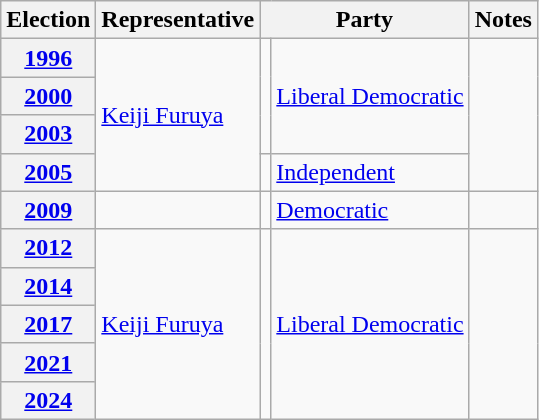<table class=wikitable>
<tr valign=bottom>
<th>Election</th>
<th>Representative</th>
<th colspan="2">Party</th>
<th>Notes</th>
</tr>
<tr>
<th><a href='#'>1996</a></th>
<td rowspan="4"><a href='#'>Keiji Furuya</a></td>
<td rowspan="3" bgcolor=></td>
<td rowspan="3"><a href='#'>Liberal Democratic</a></td>
<td rowspan="4"></td>
</tr>
<tr>
<th><a href='#'>2000</a></th>
</tr>
<tr>
<th><a href='#'>2003</a></th>
</tr>
<tr>
<th><a href='#'>2005</a></th>
<td bgcolor=></td>
<td><a href='#'>Independent</a></td>
</tr>
<tr>
<th><a href='#'>2009</a></th>
<td></td>
<td bgcolor=></td>
<td><a href='#'>Democratic</a></td>
<td></td>
</tr>
<tr>
<th><a href='#'>2012</a></th>
<td rowspan="5"><a href='#'>Keiji Furuya</a></td>
<td rowspan="5" bgcolor=></td>
<td rowspan="5"><a href='#'>Liberal Democratic</a></td>
<td rowspan="5"></td>
</tr>
<tr>
<th><a href='#'>2014</a></th>
</tr>
<tr>
<th><a href='#'>2017</a></th>
</tr>
<tr>
<th><a href='#'>2021</a></th>
</tr>
<tr>
<th><a href='#'>2024</a></th>
</tr>
</table>
